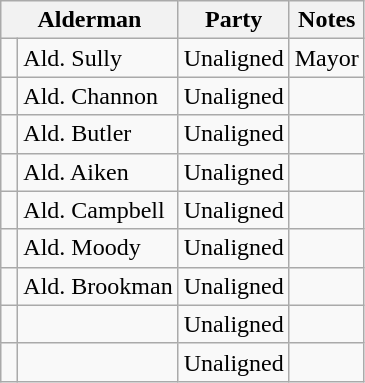<table class="wikitable">
<tr>
<th colspan="2">Alderman</th>
<th>Party</th>
<th>Notes</th>
</tr>
<tr>
<td> </td>
<td>Ald. Sully</td>
<td>Unaligned</td>
<td>Mayor</td>
</tr>
<tr>
<td> </td>
<td>Ald. Channon</td>
<td>Unaligned</td>
<td></td>
</tr>
<tr>
<td> </td>
<td>Ald. Butler</td>
<td>Unaligned</td>
<td></td>
</tr>
<tr>
<td> </td>
<td>Ald. Aiken</td>
<td>Unaligned</td>
<td></td>
</tr>
<tr>
<td> </td>
<td>Ald. Campbell</td>
<td>Unaligned</td>
<td></td>
</tr>
<tr>
<td> </td>
<td>Ald. Moody</td>
<td>Unaligned</td>
<td></td>
</tr>
<tr>
<td> </td>
<td>Ald. Brookman</td>
<td>Unaligned</td>
<td></td>
</tr>
<tr>
<td> </td>
<td></td>
<td>Unaligned</td>
<td></td>
</tr>
<tr>
<td> </td>
<td></td>
<td>Unaligned</td>
<td></td>
</tr>
</table>
